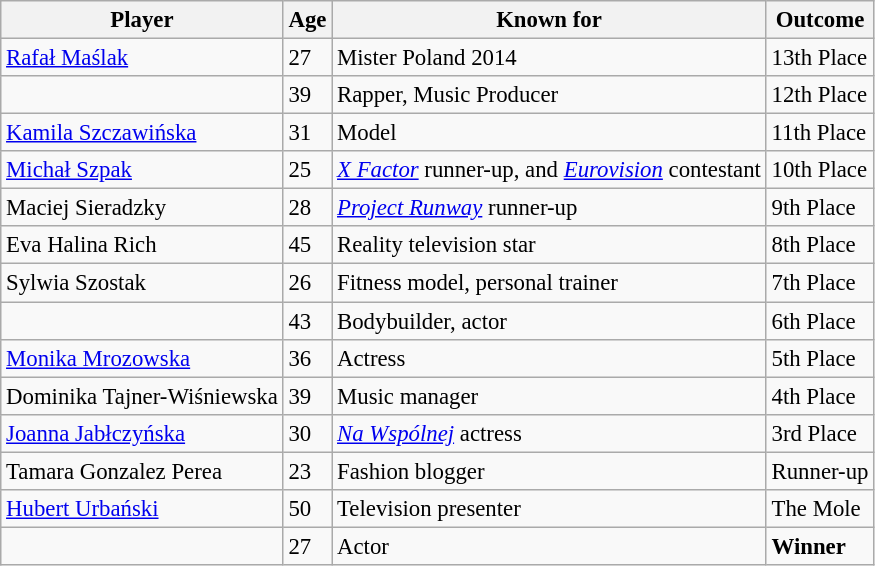<table class="wikitable" style="font-size: 95%;">
<tr>
<th>Player</th>
<th>Age</th>
<th>Known for</th>
<th>Outcome</th>
</tr>
<tr>
<td><a href='#'>Rafał Maślak</a></td>
<td>27</td>
<td>Mister Poland 2014</td>
<td>13th Place</td>
</tr>
<tr>
<td></td>
<td>39</td>
<td>Rapper, Music Producer</td>
<td>12th Place</td>
</tr>
<tr>
<td><a href='#'>Kamila Szczawińska</a></td>
<td>31</td>
<td>Model</td>
<td>11th Place</td>
</tr>
<tr>
<td><a href='#'>Michał Szpak</a></td>
<td>25</td>
<td><em><a href='#'>X Factor</a></em> runner-up, and <em><a href='#'>Eurovision</a></em> contestant</td>
<td>10th Place</td>
</tr>
<tr>
<td>Maciej Sieradzky</td>
<td>28</td>
<td><em><a href='#'>Project Runway</a></em> runner-up</td>
<td>9th Place</td>
</tr>
<tr>
<td>Eva Halina Rich</td>
<td>45</td>
<td>Reality television star</td>
<td>8th Place</td>
</tr>
<tr>
<td>Sylwia Szostak</td>
<td>26</td>
<td>Fitness model, personal trainer</td>
<td>7th Place</td>
</tr>
<tr>
<td></td>
<td>43</td>
<td>Bodybuilder, actor</td>
<td>6th Place</td>
</tr>
<tr>
<td><a href='#'>Monika Mrozowska</a></td>
<td>36</td>
<td>Actress</td>
<td>5th Place</td>
</tr>
<tr>
<td>Dominika Tajner-Wiśniewska</td>
<td>39</td>
<td>Music manager</td>
<td>4th Place</td>
</tr>
<tr>
<td><a href='#'>Joanna Jabłczyńska</a></td>
<td>30</td>
<td><em><a href='#'>Na Wspólnej</a></em> actress</td>
<td>3rd Place</td>
</tr>
<tr>
<td>Tamara Gonzalez Perea</td>
<td>23</td>
<td>Fashion blogger</td>
<td>Runner-up</td>
</tr>
<tr>
<td><a href='#'>Hubert Urbański</a></td>
<td>50</td>
<td>Television presenter</td>
<td>The Mole</td>
</tr>
<tr>
<td></td>
<td>27</td>
<td>Actor</td>
<td><strong>Winner</strong></td>
</tr>
</table>
